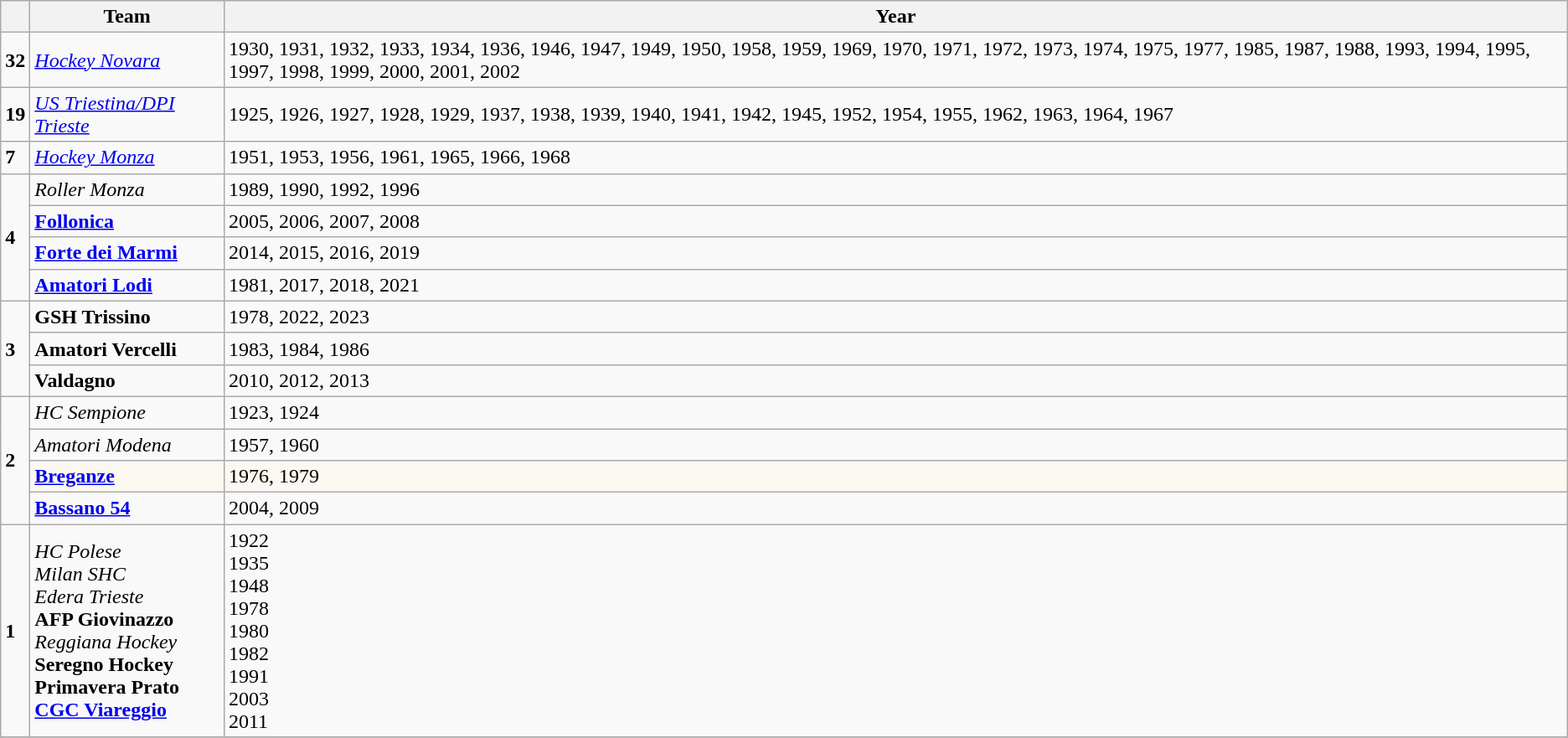<table class="wikitable">
<tr>
<th></th>
<th>Team</th>
<th>Year</th>
</tr>
<tr>
<td><strong>32</strong></td>
<td><em><a href='#'>Hockey Novara</a></em></td>
<td>1930, 1931, 1932, 1933, 1934, 1936, 1946, 1947, 1949, 1950, 1958, 1959, 1969, 1970, 1971, 1972, 1973, 1974, 1975, 1977, 1985, 1987, 1988, 1993, 1994, 1995, 1997, 1998, 1999, 2000, 2001, 2002</td>
</tr>
<tr>
<td><strong>19</strong></td>
<td><em><a href='#'>US Triestina/DPI Trieste</a></em></td>
<td>1925, 1926, 1927, 1928, 1929, 1937, 1938, 1939, 1940, 1941, 1942, 1945, 1952, 1954, 1955, 1962, 1963, 1964, 1967</td>
</tr>
<tr>
<td><strong>7</strong></td>
<td><em><a href='#'>Hockey Monza</a></em></td>
<td>1951, 1953, 1956, 1961, 1965, 1966, 1968</td>
</tr>
<tr>
<td rowspan=4><strong>4</strong></td>
<td><em>Roller Monza</em></td>
<td>1989, 1990, 1992, 1996</td>
</tr>
<tr>
<td><strong><a href='#'>Follonica</a></strong></td>
<td>2005, 2006, 2007, 2008</td>
</tr>
<tr>
<td><strong><a href='#'>Forte dei Marmi</a></strong></td>
<td>2014, 2015, 2016, 2019</td>
</tr>
<tr>
<td><strong><a href='#'>Amatori Lodi</a></strong></td>
<td>1981, 2017, 2018, 2021</td>
</tr>
<tr>
<td rowspan=3><strong>3</strong></td>
<td><strong>GSH Trissino</strong></td>
<td>1978, 2022, 2023</td>
</tr>
<tr>
<td><strong>Amatori Vercelli</strong></td>
<td>1983, 1984, 1986</td>
</tr>
<tr>
<td><strong>Valdagno</strong></td>
<td>2010, 2012, 2013</td>
</tr>
<tr>
<td rowspan=4><strong>2</strong></td>
<td><em>HC Sempione</em></td>
<td>1923, 1924</td>
</tr>
<tr>
<td><em>Amatori Modena</em></td>
<td>1957, 1960</td>
</tr>
<tr bgcolor=#FAF8F0>
<td><strong><a href='#'>Breganze</a></strong></td>
<td>1976, 1979</td>
</tr>
<tr>
<td><strong><a href='#'>Bassano 54</a></strong></td>
<td>2004, 2009</td>
</tr>
<tr>
<td><strong>1</strong></td>
<td><em>HC Polese</em><br><em>Milan SHC</em><br><em>Edera Trieste</em><br><strong>AFP Giovinazzo</strong><br><em>Reggiana Hockey</em><br><strong>Seregno Hockey</strong><br><strong>Primavera Prato</strong><br><strong><a href='#'>CGC Viareggio</a></strong></td>
<td>1922<br>1935<br>1948<br>1978<br>1980<br>1982<br>1991<br>2003<br>2011</td>
</tr>
<tr>
</tr>
</table>
